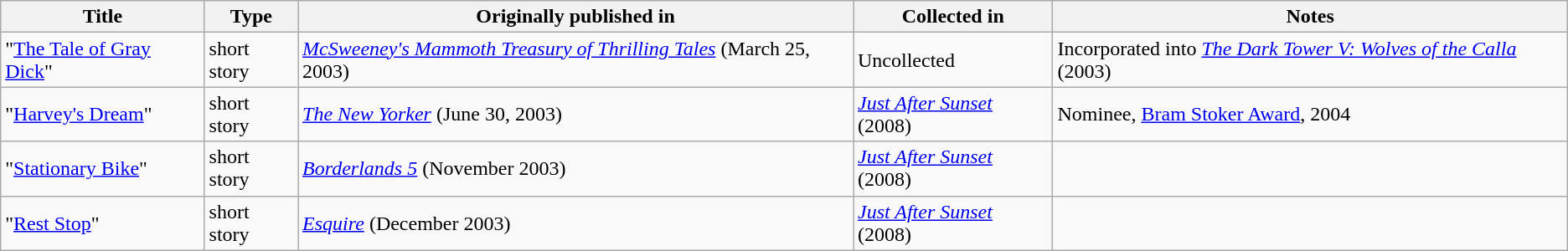<table class="wikitable">
<tr>
<th>Title</th>
<th>Type</th>
<th>Originally published in</th>
<th>Collected in</th>
<th>Notes</th>
</tr>
<tr>
<td>"<a href='#'>The Tale of Gray Dick</a>"</td>
<td>short story</td>
<td><em><a href='#'>McSweeney's Mammoth Treasury of Thrilling Tales</a></em> (March 25, 2003)</td>
<td>Uncollected</td>
<td>Incorporated into <em><a href='#'>The Dark Tower V: Wolves of the Calla</a></em> (2003)</td>
</tr>
<tr>
<td>"<a href='#'>Harvey's Dream</a>"</td>
<td>short story</td>
<td><em><a href='#'>The New Yorker</a></em> (June 30, 2003)</td>
<td><em><a href='#'>Just After Sunset</a></em> (2008)</td>
<td>Nominee, <a href='#'>Bram Stoker Award</a>, 2004</td>
</tr>
<tr>
<td>"<a href='#'>Stationary Bike</a>"</td>
<td>short story</td>
<td><em><a href='#'>Borderlands 5</a></em> (November 2003)</td>
<td><em><a href='#'>Just After Sunset</a></em> (2008)</td>
<td></td>
</tr>
<tr>
<td>"<a href='#'>Rest Stop</a>"</td>
<td>short story</td>
<td><em><a href='#'>Esquire</a></em> (December 2003)</td>
<td><em><a href='#'>Just After Sunset</a></em> (2008)</td>
<td></td>
</tr>
</table>
